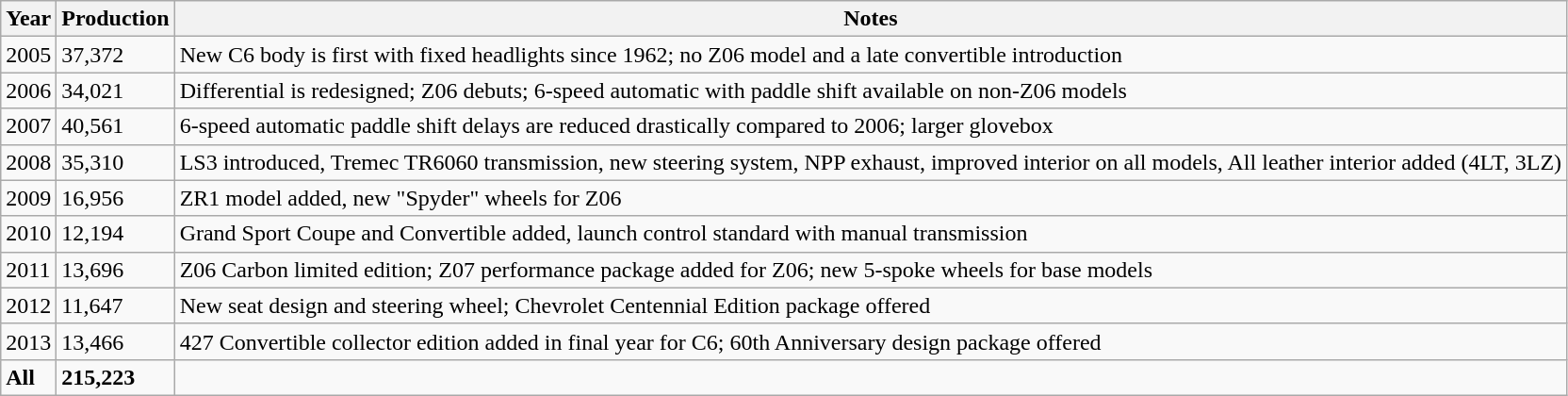<table class="wikitable defaultcenter col3left">
<tr>
<th>Year</th>
<th>Production</th>
<th>Notes</th>
</tr>
<tr>
<td>2005</td>
<td>37,372</td>
<td>New C6 body is first with fixed headlights since 1962; no Z06 model and a late convertible introduction</td>
</tr>
<tr>
<td>2006</td>
<td>34,021</td>
<td>Differential is redesigned; Z06 debuts; 6-speed automatic with paddle shift available on non-Z06 models</td>
</tr>
<tr>
<td>2007</td>
<td>40,561</td>
<td>6-speed automatic paddle shift delays are reduced drastically compared to 2006; larger glovebox</td>
</tr>
<tr>
<td>2008</td>
<td>35,310</td>
<td>LS3 introduced, Tremec TR6060 transmission, new steering system, NPP exhaust, improved interior on all models, All leather interior added (4LT, 3LZ)</td>
</tr>
<tr>
<td>2009</td>
<td>16,956</td>
<td>ZR1 model added, new "Spyder" wheels for Z06</td>
</tr>
<tr>
<td>2010</td>
<td>12,194</td>
<td>Grand Sport Coupe and Convertible added, launch control standard with manual transmission</td>
</tr>
<tr>
<td>2011</td>
<td>13,696</td>
<td>Z06 Carbon limited edition; Z07 performance package added for Z06; new 5-spoke wheels for base models</td>
</tr>
<tr>
<td>2012</td>
<td>11,647</td>
<td>New seat design and steering wheel; Chevrolet Centennial Edition package offered</td>
</tr>
<tr>
<td>2013</td>
<td>13,466</td>
<td>427 Convertible collector edition added in final year for C6; 60th Anniversary design package offered</td>
</tr>
<tr>
<td><strong>All</strong></td>
<td><strong>215,223</strong></td>
<td align=left></td>
</tr>
</table>
